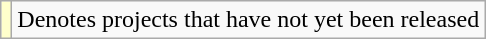<table class="wikitable">
<tr>
<td style="background:#FFFFCC;"></td>
<td>Denotes projects that have not yet been released</td>
</tr>
</table>
